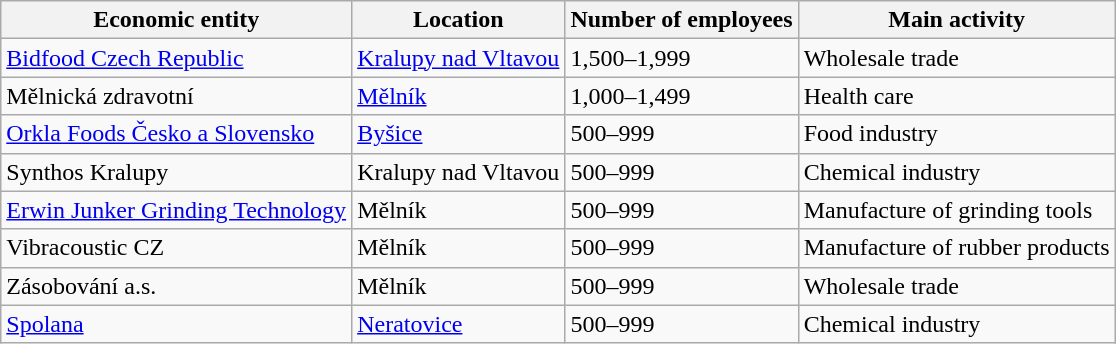<table class="wikitable sortable">
<tr>
<th>Economic entity</th>
<th>Location</th>
<th>Number of employees</th>
<th>Main activity</th>
</tr>
<tr>
<td><a href='#'>Bidfood Czech Republic</a></td>
<td><a href='#'>Kralupy nad Vltavou</a></td>
<td>1,500–1,999</td>
<td>Wholesale trade</td>
</tr>
<tr>
<td>Mělnická zdravotní</td>
<td><a href='#'>Mělník</a></td>
<td>1,000–1,499</td>
<td>Health care</td>
</tr>
<tr>
<td><a href='#'>Orkla Foods Česko a Slovensko</a></td>
<td><a href='#'>Byšice</a></td>
<td>500–999</td>
<td>Food industry</td>
</tr>
<tr>
<td>Synthos Kralupy</td>
<td>Kralupy nad Vltavou</td>
<td>500–999</td>
<td>Chemical industry</td>
</tr>
<tr>
<td><a href='#'>Erwin Junker Grinding Technology</a></td>
<td>Mělník</td>
<td>500–999</td>
<td>Manufacture of grinding tools</td>
</tr>
<tr>
<td>Vibracoustic CZ</td>
<td>Mělník</td>
<td>500–999</td>
<td>Manufacture of rubber products</td>
</tr>
<tr>
<td>Zásobování a.s.</td>
<td>Mělník</td>
<td>500–999</td>
<td>Wholesale trade</td>
</tr>
<tr>
<td><a href='#'>Spolana</a></td>
<td><a href='#'>Neratovice</a></td>
<td>500–999</td>
<td>Chemical industry</td>
</tr>
</table>
